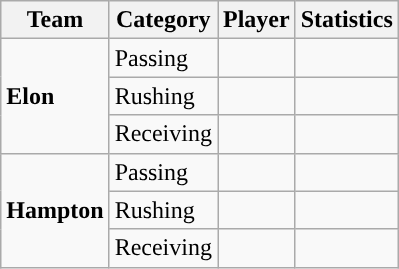<table class="wikitable" style="float: right;">
<tr>
<th>Team</th>
<th>Category</th>
<th>Player</th>
<th>Statistics</th>
</tr>
<tr>
<td rowspan=3><strong>Elon</strong></td>
<td>Passing</td>
<td></td>
<td></td>
</tr>
<tr>
<td>Rushing</td>
<td></td>
<td></td>
</tr>
<tr>
<td>Receiving</td>
<td></td>
<td></td>
</tr>
<tr>
<td rowspan=3><strong>Hampton</strong></td>
<td>Passing</td>
<td></td>
<td></td>
</tr>
<tr>
<td>Rushing</td>
<td></td>
<td></td>
</tr>
<tr>
<td>Receiving</td>
<td></td>
<td></td>
</tr>
</table>
